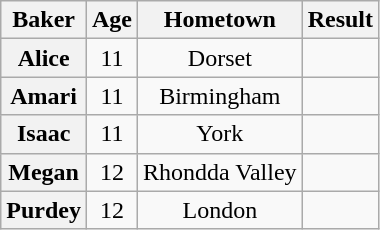<table class="wikitable sortable" style="display:inline-table; text-align:center">
<tr>
<th scope="col">Baker</th>
<th scope="col">Age</th>
<th scope="col">Hometown</th>
<th scope="col">Result</th>
</tr>
<tr>
<th scope="row">Alice</th>
<td>11</td>
<td>Dorset</td>
<td></td>
</tr>
<tr>
<th scope="row">Amari</th>
<td>11</td>
<td>Birmingham</td>
<td></td>
</tr>
<tr>
<th scope="row">Isaac</th>
<td>11</td>
<td>York</td>
<td></td>
</tr>
<tr>
<th scope="row">Megan</th>
<td>12</td>
<td>Rhondda Valley</td>
<td></td>
</tr>
<tr>
<th scope="row">Purdey</th>
<td>12</td>
<td>London</td>
<td></td>
</tr>
</table>
